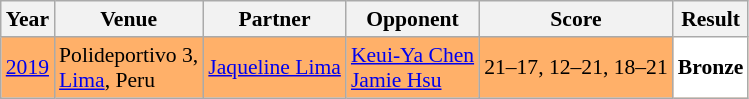<table class="sortable wikitable" style="font-size: 90%;">
<tr>
<th>Year</th>
<th>Venue</th>
<th>Partner</th>
<th>Opponent</th>
<th>Score</th>
<th>Result</th>
</tr>
<tr style="background:#FFB069">
<td align="center"><a href='#'>2019</a></td>
<td align="left">Polideportivo 3,<br><a href='#'>Lima</a>, Peru</td>
<td align="left"> <a href='#'>Jaqueline Lima</a></td>
<td align="left"> <a href='#'>Keui-Ya Chen</a><br> <a href='#'>Jamie Hsu</a></td>
<td align="left">21–17, 12–21, 18–21</td>
<td style="text-align:left; background:white"> <strong>Bronze</strong></td>
</tr>
</table>
